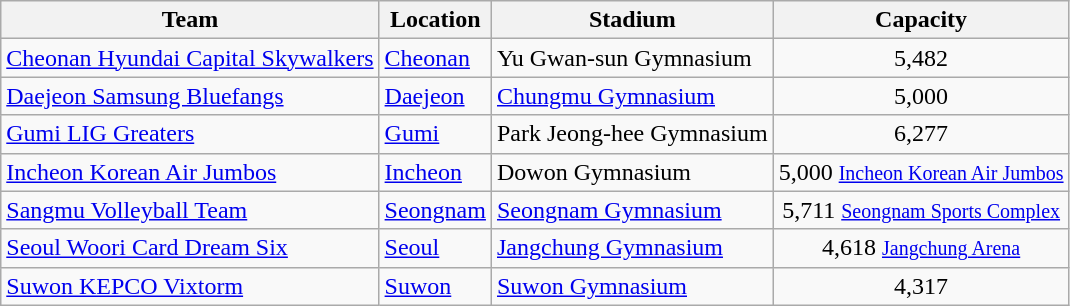<table class="wikitable sortable" style="text-align: left;">
<tr>
<th>Team</th>
<th>Location</th>
<th>Stadium</th>
<th>Capacity</th>
</tr>
<tr>
<td><a href='#'>Cheonan Hyundai Capital Skywalkers</a></td>
<td><a href='#'>Cheonan</a></td>
<td>Yu Gwan-sun Gymnasium</td>
<td align="center">5,482 <small> </small></td>
</tr>
<tr>
<td><a href='#'>Daejeon Samsung Bluefangs</a></td>
<td><a href='#'>Daejeon</a></td>
<td><a href='#'>Chungmu Gymnasium</a></td>
<td align="center">5,000 <small> </small></td>
</tr>
<tr>
<td><a href='#'>Gumi LIG Greaters</a></td>
<td><a href='#'>Gumi</a></td>
<td>Park Jeong-hee Gymnasium</td>
<td align="center">6,277</td>
</tr>
<tr>
<td><a href='#'>Incheon Korean Air Jumbos</a></td>
<td><a href='#'>Incheon</a></td>
<td>Dowon Gymnasium</td>
<td align="center">5,000 <small> <a href='#'>Incheon Korean Air Jumbos</a> </small></td>
</tr>
<tr>
<td><a href='#'>Sangmu Volleyball Team</a></td>
<td><a href='#'>Seongnam</a></td>
<td><a href='#'>Seongnam Gymnasium</a></td>
<td align="center">5,711 <small> <a href='#'>Seongnam Sports Complex</a> </small></td>
</tr>
<tr>
<td><a href='#'>Seoul Woori Card Dream Six</a></td>
<td><a href='#'>Seoul</a></td>
<td><a href='#'>Jangchung Gymnasium</a></td>
<td align="center">4,618 <small> <a href='#'>Jangchung Arena</a></small></td>
</tr>
<tr>
<td><a href='#'>Suwon KEPCO Vixtorm</a></td>
<td><a href='#'>Suwon</a></td>
<td><a href='#'>Suwon Gymnasium</a></td>
<td align="center">4,317 <small> </small></td>
</tr>
</table>
